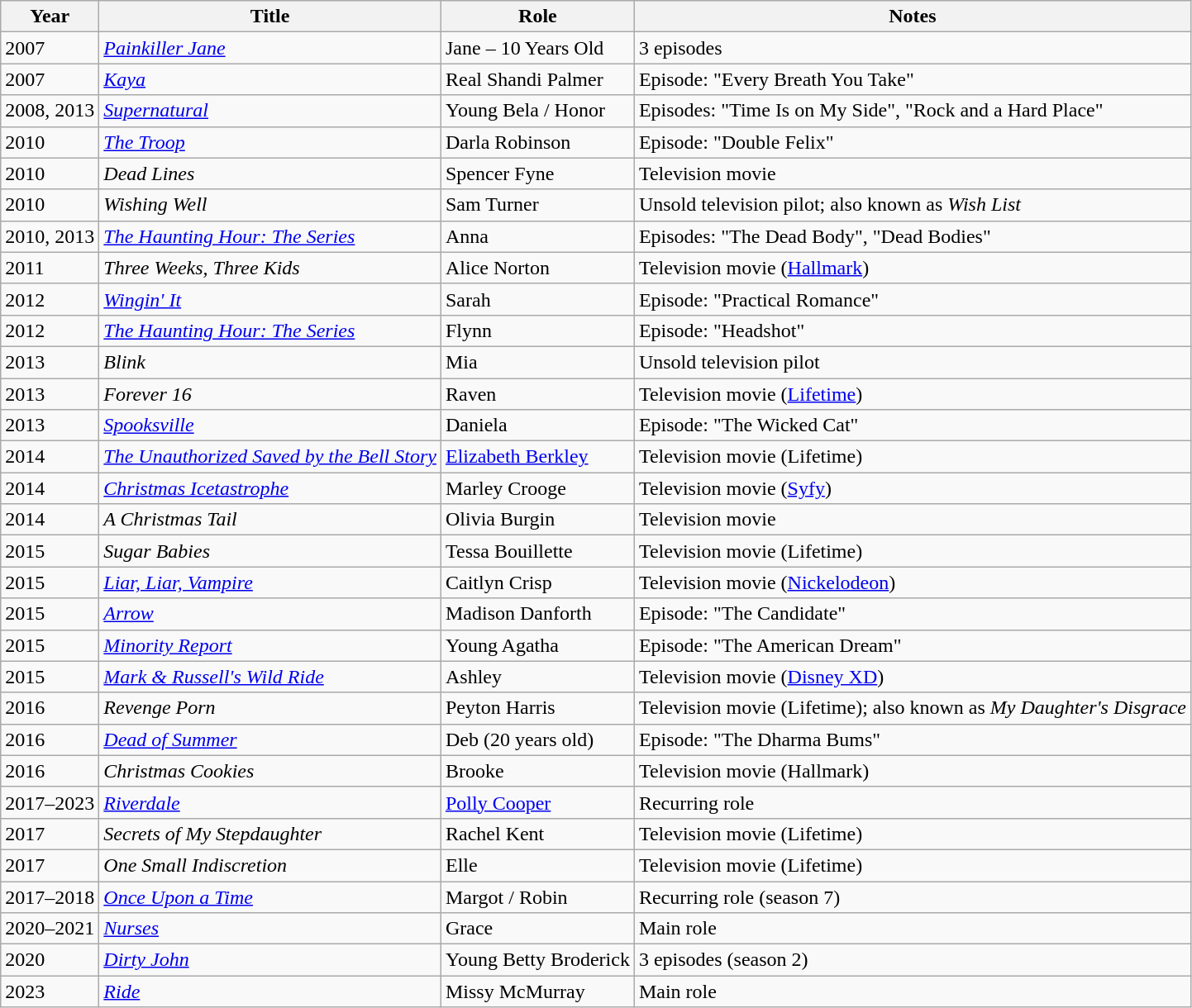<table class="wikitable sortable">
<tr>
<th>Year</th>
<th>Title</th>
<th>Role</th>
<th class="unsortable">Notes</th>
</tr>
<tr>
<td>2007</td>
<td><em><a href='#'>Painkiller Jane</a></em></td>
<td>Jane – 10 Years Old</td>
<td>3 episodes</td>
</tr>
<tr>
<td>2007</td>
<td><em><a href='#'>Kaya</a></em></td>
<td>Real Shandi Palmer</td>
<td>Episode: "Every Breath You Take"</td>
</tr>
<tr>
<td>2008, 2013</td>
<td><em><a href='#'>Supernatural</a></em></td>
<td>Young Bela / Honor</td>
<td>Episodes: "Time Is on My Side", "Rock and a Hard Place"</td>
</tr>
<tr>
<td>2010</td>
<td data-sort-value="Troop, The"><em><a href='#'>The Troop</a></em></td>
<td>Darla Robinson</td>
<td>Episode: "Double Felix"</td>
</tr>
<tr>
<td>2010</td>
<td><em>Dead Lines</em></td>
<td>Spencer Fyne</td>
<td>Television movie</td>
</tr>
<tr>
<td>2010</td>
<td><em>Wishing Well</em></td>
<td>Sam Turner</td>
<td>Unsold television pilot; also known as <em>Wish List</em></td>
</tr>
<tr>
<td>2010, 2013</td>
<td data-sort-value="Haunting Hour: The Series, The"><em><a href='#'>The Haunting Hour: The Series</a></em></td>
<td>Anna</td>
<td>Episodes: "The Dead Body", "Dead Bodies"</td>
</tr>
<tr>
<td>2011</td>
<td><em>Three Weeks, Three Kids</em></td>
<td>Alice Norton</td>
<td>Television movie (<a href='#'>Hallmark</a>)</td>
</tr>
<tr>
<td>2012</td>
<td><em><a href='#'>Wingin' It</a></em></td>
<td>Sarah</td>
<td>Episode: "Practical Romance"</td>
</tr>
<tr>
<td>2012</td>
<td data-sort-value="Haunting Hour: The Series, The"><em><a href='#'>The Haunting Hour: The Series</a></em></td>
<td>Flynn</td>
<td>Episode: "Headshot"</td>
</tr>
<tr>
<td>2013</td>
<td><em>Blink</em></td>
<td>Mia</td>
<td>Unsold television pilot</td>
</tr>
<tr>
<td>2013</td>
<td><em>Forever 16</em></td>
<td>Raven</td>
<td>Television movie (<a href='#'>Lifetime</a>)</td>
</tr>
<tr>
<td>2013</td>
<td><em><a href='#'>Spooksville</a></em></td>
<td>Daniela</td>
<td>Episode: "The Wicked Cat"</td>
</tr>
<tr>
<td>2014</td>
<td data-sort-value="Unauthorized Saved by the Bell Story, The"><em><a href='#'>The Unauthorized Saved by the Bell Story</a></em></td>
<td><a href='#'>Elizabeth Berkley</a></td>
<td>Television movie (Lifetime)</td>
</tr>
<tr>
<td>2014</td>
<td><em><a href='#'>Christmas Icetastrophe</a></em></td>
<td>Marley Crooge</td>
<td>Television movie (<a href='#'>Syfy</a>)</td>
</tr>
<tr>
<td>2014</td>
<td data-sort-value="Christmas Tail, A"><em>A Christmas Tail</em></td>
<td>Olivia Burgin</td>
<td>Television movie</td>
</tr>
<tr>
<td>2015</td>
<td><em>Sugar Babies</em></td>
<td>Tessa Bouillette</td>
<td>Television movie (Lifetime)</td>
</tr>
<tr>
<td>2015</td>
<td><em><a href='#'>Liar, Liar, Vampire</a></em></td>
<td>Caitlyn Crisp</td>
<td>Television movie (<a href='#'>Nickelodeon</a>)</td>
</tr>
<tr>
<td>2015</td>
<td><em><a href='#'>Arrow</a></em></td>
<td>Madison Danforth</td>
<td>Episode: "The Candidate"</td>
</tr>
<tr>
<td>2015</td>
<td><em><a href='#'>Minority Report</a></em></td>
<td>Young Agatha</td>
<td>Episode: "The American Dream"</td>
</tr>
<tr>
<td>2015</td>
<td><em><a href='#'>Mark & Russell's Wild Ride</a></em></td>
<td>Ashley</td>
<td>Television movie (<a href='#'>Disney XD</a>)</td>
</tr>
<tr>
<td>2016</td>
<td><em>Revenge Porn</em></td>
<td>Peyton Harris</td>
<td>Television movie (Lifetime); also known as <em>My Daughter's Disgrace</em></td>
</tr>
<tr>
<td>2016</td>
<td><em><a href='#'>Dead of Summer</a></em></td>
<td>Deb (20 years old)</td>
<td>Episode: "The Dharma Bums"</td>
</tr>
<tr>
<td>2016</td>
<td><em>Christmas Cookies</em></td>
<td>Brooke</td>
<td>Television movie (Hallmark)</td>
</tr>
<tr>
<td>2017–2023</td>
<td><em><a href='#'>Riverdale</a></em></td>
<td><a href='#'>Polly Cooper</a></td>
<td>Recurring role</td>
</tr>
<tr>
<td>2017</td>
<td><em>Secrets of My Stepdaughter</em></td>
<td>Rachel Kent</td>
<td>Television movie (Lifetime)</td>
</tr>
<tr>
<td>2017</td>
<td><em>One Small Indiscretion</em></td>
<td>Elle</td>
<td>Television movie (Lifetime)</td>
</tr>
<tr>
<td>2017–2018</td>
<td><em><a href='#'>Once Upon a Time</a></em></td>
<td>Margot / Robin</td>
<td>Recurring role (season 7)</td>
</tr>
<tr>
<td>2020–2021</td>
<td><em><a href='#'>Nurses</a></em></td>
<td>Grace</td>
<td>Main role</td>
</tr>
<tr>
<td>2020</td>
<td><em><a href='#'>Dirty John</a></em></td>
<td>Young Betty Broderick</td>
<td>3 episodes (season 2)</td>
</tr>
<tr>
<td>2023</td>
<td><em><a href='#'>Ride</a></em></td>
<td>Missy McMurray</td>
<td>Main role</td>
</tr>
</table>
